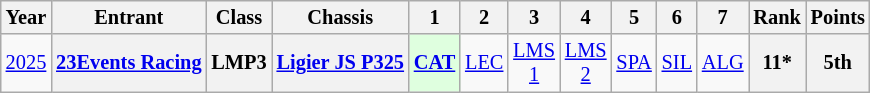<table class="wikitable" style="text-align:center; font-size:85%">
<tr>
<th>Year</th>
<th>Entrant</th>
<th>Class</th>
<th>Chassis</th>
<th>1</th>
<th>2</th>
<th>3</th>
<th>4</th>
<th>5</th>
<th>6</th>
<th>7</th>
<th>Rank</th>
<th>Points</th>
</tr>
<tr>
<td><a href='#'>2025</a></td>
<th nowrap><a href='#'>23Events Racing</a></th>
<th>LMP3</th>
<th nowrap><a href='#'>Ligier JS P325</a></th>
<td style="background:#DFFFDF;"><strong><a href='#'>CAT</a></strong><br></td>
<td><a href='#'>LEC</a></td>
<td><a href='#'>LMS<br>1</a></td>
<td><a href='#'>LMS<br>2</a></td>
<td><a href='#'>SPA</a></td>
<td><a href='#'>SIL</a></td>
<td><a href='#'>ALG</a></td>
<th>11*</th>
<th>5th</th>
</tr>
</table>
